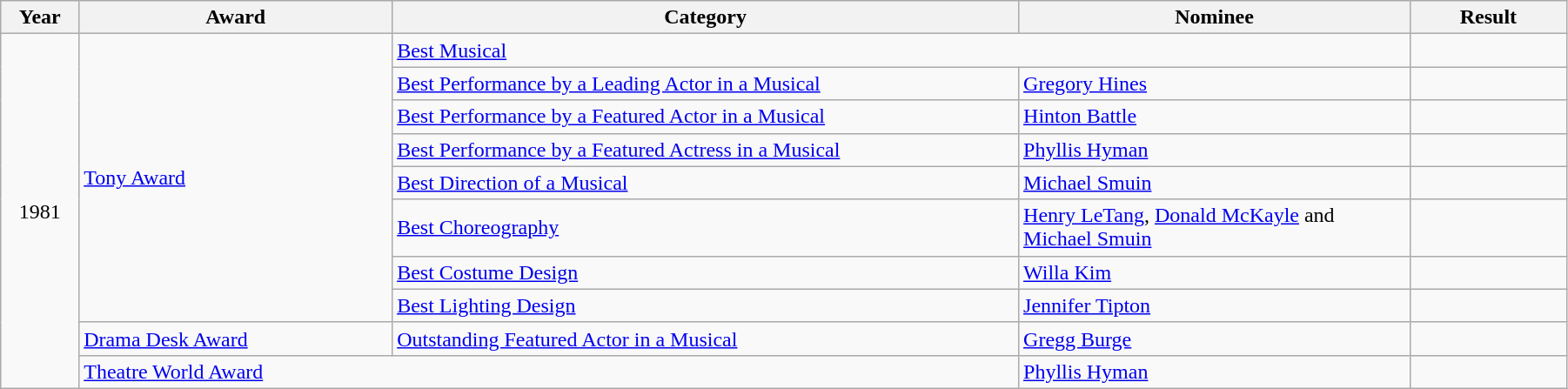<table class="wikitable" width="95%">
<tr>
<th width="5%">Year</th>
<th width="20%">Award</th>
<th width="40%">Category</th>
<th width="25%">Nominee</th>
<th width="10%">Result</th>
</tr>
<tr>
<td rowspan="10" align="center">1981</td>
<td rowspan="8"><a href='#'>Tony Award</a></td>
<td colspan="2"><a href='#'>Best Musical</a></td>
<td></td>
</tr>
<tr>
<td><a href='#'>Best Performance by a Leading Actor in a Musical</a></td>
<td><a href='#'>Gregory Hines</a></td>
<td></td>
</tr>
<tr>
<td><a href='#'>Best Performance by a Featured Actor in a Musical</a></td>
<td><a href='#'>Hinton Battle</a></td>
<td></td>
</tr>
<tr>
<td><a href='#'>Best Performance by a Featured Actress in a Musical</a></td>
<td><a href='#'>Phyllis Hyman</a></td>
<td></td>
</tr>
<tr>
<td><a href='#'>Best Direction of a Musical</a></td>
<td><a href='#'>Michael Smuin</a></td>
<td></td>
</tr>
<tr>
<td><a href='#'>Best Choreography</a></td>
<td><a href='#'>Henry LeTang</a>, <a href='#'>Donald McKayle</a> and <a href='#'>Michael Smuin</a></td>
<td></td>
</tr>
<tr>
<td><a href='#'>Best Costume Design</a></td>
<td><a href='#'>Willa Kim</a></td>
<td></td>
</tr>
<tr>
<td><a href='#'>Best Lighting Design</a></td>
<td><a href='#'>Jennifer Tipton</a></td>
<td></td>
</tr>
<tr>
<td><a href='#'>Drama Desk Award</a></td>
<td><a href='#'>Outstanding Featured Actor in a Musical</a></td>
<td><a href='#'>Gregg Burge</a></td>
<td></td>
</tr>
<tr>
<td colspan="2"><a href='#'>Theatre World Award</a></td>
<td><a href='#'>Phyllis Hyman</a></td>
<td></td>
</tr>
</table>
